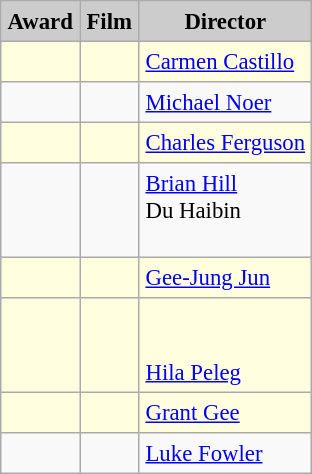<table border="2" cellpadding="4" cellspacing="0" style="margin: 1em 1em 1em 0; background: #F9F9F9; border: 1px solid #AAAAAA; border-collapse: collapse; font-size: 95%;">
<tr style="background:#CCCCCC" align="center">
<th>Award</th>
<th>Film</th>
<th>Director</th>
</tr>
<tr style="background:lightyellow">
<td></td>
<td></td>
<td> <a href='#'>Carmen Castillo</a></td>
</tr>
<tr>
<td></td>
<td></td>
<td> <a href='#'>Michael Noer</a></td>
</tr>
<tr style="background:lightyellow">
<td></td>
<td></td>
<td> <a href='#'>Charles Ferguson</a></td>
</tr>
<tr>
<td></td>
<td></td>
<td> <a href='#'>Brian Hill</a><br> Du Haibin<br><br></td>
</tr>
<tr style="background:lightyellow">
<td></td>
<td></td>
<td> <a href='#'>Gee-Jung Jun</a></td>
</tr>
<tr style="background:lightyellow">
<td></td>
<td></td>
<td> <br><br> <a href='#'>Hila Peleg</a></td>
</tr>
<tr style="background:lightyellow">
<td></td>
<td></td>
<td> <a href='#'>Grant Gee</a></td>
</tr>
<tr>
<td></td>
<td></td>
<td> <a href='#'>Luke Fowler</a></td>
</tr>
</table>
